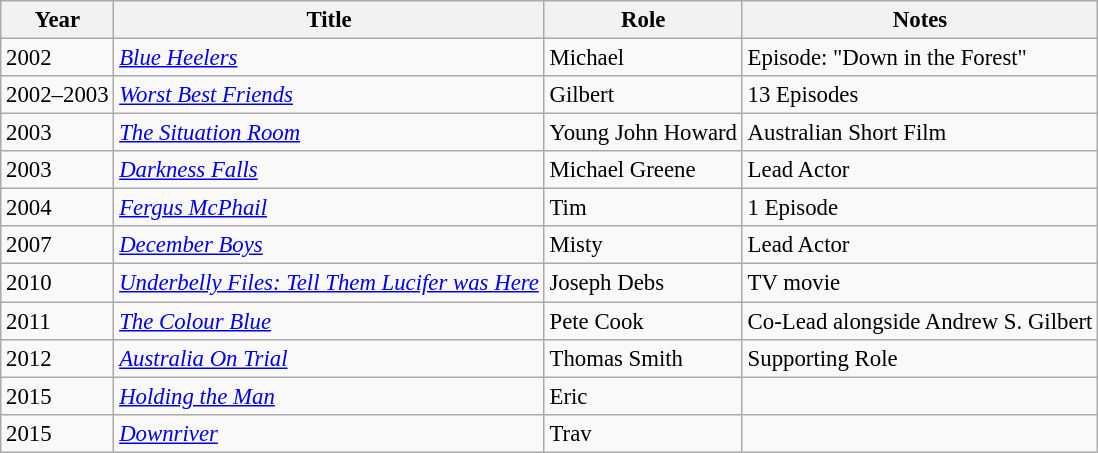<table class="wikitable" style="font-size: 95%;">
<tr>
<th>Year</th>
<th>Title</th>
<th>Role</th>
<th>Notes</th>
</tr>
<tr>
<td>2002</td>
<td><em><a href='#'>Blue Heelers</a></em></td>
<td>Michael</td>
<td>Episode: "Down in the Forest"</td>
</tr>
<tr>
<td>2002–2003</td>
<td><em><a href='#'>Worst Best Friends</a></em></td>
<td>Gilbert</td>
<td>13 Episodes</td>
</tr>
<tr>
<td>2003</td>
<td><em><a href='#'>The Situation Room</a></em></td>
<td>Young John Howard</td>
<td>Australian Short Film</td>
</tr>
<tr>
<td>2003</td>
<td><em><a href='#'>Darkness Falls</a></em></td>
<td>Michael Greene</td>
<td>Lead Actor</td>
</tr>
<tr>
<td>2004</td>
<td><em><a href='#'>Fergus McPhail</a></em></td>
<td>Tim</td>
<td>1 Episode</td>
</tr>
<tr>
<td>2007</td>
<td><em><a href='#'>December Boys</a></em></td>
<td>Misty</td>
<td>Lead Actor</td>
</tr>
<tr>
<td>2010</td>
<td><em><a href='#'>Underbelly Files: Tell Them Lucifer was Here</a></em></td>
<td>Joseph Debs</td>
<td>TV movie</td>
</tr>
<tr>
<td>2011</td>
<td><em><a href='#'>The Colour Blue</a></em></td>
<td>Pete Cook</td>
<td>Co-Lead alongside Andrew S. Gilbert</td>
</tr>
<tr>
<td>2012</td>
<td><em><a href='#'>Australia On Trial</a></em></td>
<td>Thomas Smith</td>
<td>Supporting Role</td>
</tr>
<tr>
<td>2015</td>
<td><em><a href='#'>Holding the Man</a></em></td>
<td>Eric</td>
<td></td>
</tr>
<tr>
<td>2015</td>
<td><em><a href='#'>Downriver</a></em></td>
<td>Trav</td>
<td></td>
</tr>
</table>
